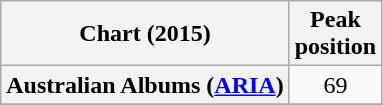<table class="wikitable sortable plainrowheaders" style="text-align:center">
<tr>
<th scope="col">Chart (2015)</th>
<th scope="col">Peak<br>position</th>
</tr>
<tr>
<th scope="row">Australian Albums (<a href='#'>ARIA</a>)</th>
<td>69</td>
</tr>
<tr>
</tr>
<tr>
</tr>
<tr>
</tr>
<tr>
</tr>
</table>
